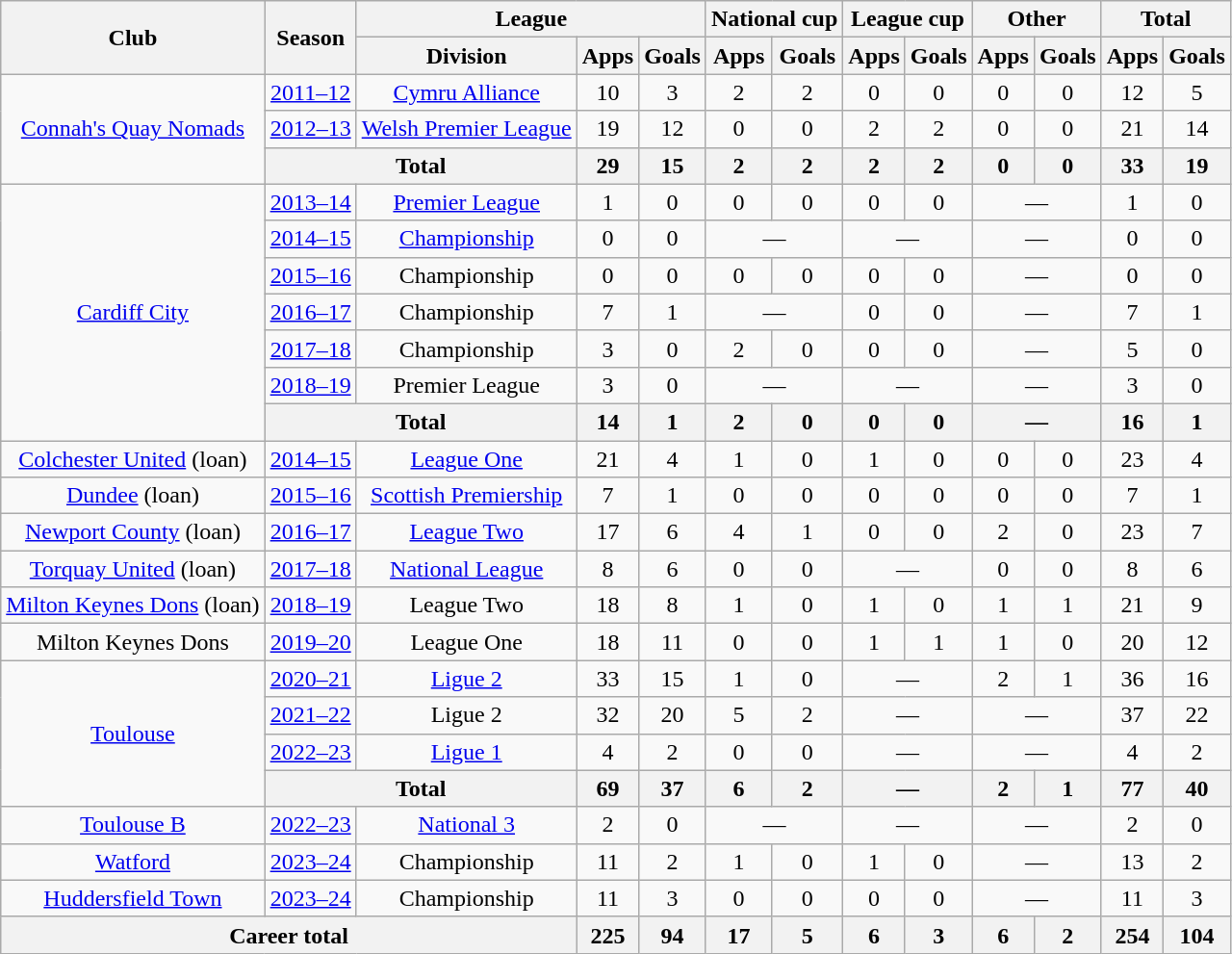<table class="wikitable" style="text-align:center">
<tr>
<th rowspan="2">Club</th>
<th rowspan="2">Season</th>
<th colspan="3">League</th>
<th colspan="2">National cup</th>
<th colspan="2">League cup</th>
<th colspan="2">Other</th>
<th colspan="2">Total</th>
</tr>
<tr>
<th>Division</th>
<th>Apps</th>
<th>Goals</th>
<th>Apps</th>
<th>Goals</th>
<th>Apps</th>
<th>Goals</th>
<th>Apps</th>
<th>Goals</th>
<th>Apps</th>
<th>Goals</th>
</tr>
<tr>
<td rowspan="3"><a href='#'>Connah's Quay Nomads</a></td>
<td><a href='#'>2011–12</a></td>
<td><a href='#'>Cymru Alliance</a></td>
<td>10</td>
<td>3</td>
<td>2</td>
<td>2</td>
<td>0</td>
<td>0</td>
<td>0</td>
<td>0</td>
<td>12</td>
<td>5</td>
</tr>
<tr>
<td><a href='#'>2012–13</a></td>
<td><a href='#'>Welsh Premier League</a></td>
<td>19</td>
<td>12</td>
<td>0</td>
<td>0</td>
<td>2</td>
<td>2</td>
<td>0</td>
<td>0</td>
<td>21</td>
<td>14</td>
</tr>
<tr>
<th colspan="2">Total</th>
<th>29</th>
<th>15</th>
<th>2</th>
<th>2</th>
<th>2</th>
<th>2</th>
<th>0</th>
<th>0</th>
<th>33</th>
<th>19</th>
</tr>
<tr>
<td rowspan="7"><a href='#'>Cardiff City</a></td>
<td><a href='#'>2013–14</a></td>
<td><a href='#'>Premier League</a></td>
<td>1</td>
<td>0</td>
<td>0</td>
<td>0</td>
<td>0</td>
<td>0</td>
<td colspan="2">—</td>
<td>1</td>
<td>0</td>
</tr>
<tr>
<td><a href='#'>2014–15</a></td>
<td><a href='#'>Championship</a></td>
<td>0</td>
<td>0</td>
<td colspan="2">—</td>
<td colspan="2">—</td>
<td colspan="2">—</td>
<td>0</td>
<td>0</td>
</tr>
<tr>
<td><a href='#'>2015–16</a></td>
<td>Championship</td>
<td>0</td>
<td>0</td>
<td>0</td>
<td>0</td>
<td>0</td>
<td>0</td>
<td colspan="2">—</td>
<td>0</td>
<td>0</td>
</tr>
<tr>
<td><a href='#'>2016–17</a></td>
<td>Championship</td>
<td>7</td>
<td>1</td>
<td colspan="2">—</td>
<td>0</td>
<td>0</td>
<td colspan="2">—</td>
<td>7</td>
<td>1</td>
</tr>
<tr>
<td><a href='#'>2017–18</a></td>
<td>Championship</td>
<td>3</td>
<td>0</td>
<td>2</td>
<td>0</td>
<td>0</td>
<td>0</td>
<td colspan="2">—</td>
<td>5</td>
<td>0</td>
</tr>
<tr>
<td><a href='#'>2018–19</a></td>
<td>Premier League</td>
<td>3</td>
<td>0</td>
<td colspan="2">—</td>
<td colspan="2">—</td>
<td colspan="2">—</td>
<td>3</td>
<td>0</td>
</tr>
<tr>
<th colspan="2">Total</th>
<th>14</th>
<th>1</th>
<th>2</th>
<th>0</th>
<th>0</th>
<th>0</th>
<th colspan="2">—</th>
<th>16</th>
<th>1</th>
</tr>
<tr>
<td><a href='#'>Colchester United</a> (loan)</td>
<td><a href='#'>2014–15</a></td>
<td><a href='#'>League One</a></td>
<td>21</td>
<td>4</td>
<td>1</td>
<td>0</td>
<td>1</td>
<td>0</td>
<td>0</td>
<td>0</td>
<td>23</td>
<td>4</td>
</tr>
<tr>
<td><a href='#'>Dundee</a> (loan)</td>
<td><a href='#'>2015–16</a></td>
<td><a href='#'>Scottish Premiership</a></td>
<td>7</td>
<td>1</td>
<td>0</td>
<td>0</td>
<td>0</td>
<td>0</td>
<td>0</td>
<td>0</td>
<td>7</td>
<td>1</td>
</tr>
<tr>
<td><a href='#'>Newport County</a> (loan)</td>
<td><a href='#'>2016–17</a></td>
<td><a href='#'>League Two</a></td>
<td>17</td>
<td>6</td>
<td>4</td>
<td>1</td>
<td>0</td>
<td>0</td>
<td>2</td>
<td>0</td>
<td>23</td>
<td>7</td>
</tr>
<tr>
<td><a href='#'>Torquay United</a> (loan)</td>
<td><a href='#'>2017–18</a></td>
<td><a href='#'>National League</a></td>
<td>8</td>
<td>6</td>
<td>0</td>
<td>0</td>
<td colspan="2">—</td>
<td>0</td>
<td>0</td>
<td>8</td>
<td>6</td>
</tr>
<tr>
<td><a href='#'>Milton Keynes Dons</a> (loan)</td>
<td><a href='#'>2018–19</a></td>
<td>League Two</td>
<td>18</td>
<td>8</td>
<td>1</td>
<td>0</td>
<td>1</td>
<td>0</td>
<td>1</td>
<td>1</td>
<td>21</td>
<td>9</td>
</tr>
<tr>
<td>Milton Keynes Dons</td>
<td><a href='#'>2019–20</a></td>
<td>League One</td>
<td>18</td>
<td>11</td>
<td>0</td>
<td>0</td>
<td>1</td>
<td>1</td>
<td>1</td>
<td>0</td>
<td>20</td>
<td>12</td>
</tr>
<tr>
<td rowspan="4"><a href='#'>Toulouse</a></td>
<td><a href='#'>2020–21</a></td>
<td><a href='#'>Ligue 2</a></td>
<td>33</td>
<td>15</td>
<td>1</td>
<td>0</td>
<td colspan="2">—</td>
<td>2</td>
<td>1</td>
<td>36</td>
<td>16</td>
</tr>
<tr>
<td><a href='#'>2021–22</a></td>
<td>Ligue 2</td>
<td>32</td>
<td>20</td>
<td>5</td>
<td>2</td>
<td colspan="2">—</td>
<td colspan="2">—</td>
<td>37</td>
<td>22</td>
</tr>
<tr>
<td><a href='#'>2022–23</a></td>
<td><a href='#'>Ligue 1</a></td>
<td>4</td>
<td>2</td>
<td>0</td>
<td>0</td>
<td colspan="2">—</td>
<td colspan="2">—</td>
<td>4</td>
<td>2</td>
</tr>
<tr>
<th colspan="2">Total</th>
<th>69</th>
<th>37</th>
<th>6</th>
<th>2</th>
<th colspan="2">—</th>
<th>2</th>
<th>1</th>
<th>77</th>
<th>40</th>
</tr>
<tr>
<td><a href='#'>Toulouse B</a></td>
<td><a href='#'>2022–23</a></td>
<td><a href='#'>National 3</a></td>
<td>2</td>
<td>0</td>
<td colspan="2">—</td>
<td colspan="2">—</td>
<td colspan="2">—</td>
<td>2</td>
<td>0</td>
</tr>
<tr>
<td><a href='#'>Watford</a></td>
<td><a href='#'>2023–24</a></td>
<td>Championship</td>
<td>11</td>
<td>2</td>
<td>1</td>
<td>0</td>
<td>1</td>
<td>0</td>
<td colspan="2">—</td>
<td>13</td>
<td>2</td>
</tr>
<tr>
<td><a href='#'>Huddersfield Town</a></td>
<td><a href='#'>2023–24</a></td>
<td>Championship</td>
<td>11</td>
<td>3</td>
<td>0</td>
<td>0</td>
<td>0</td>
<td>0</td>
<td colspan="2">—</td>
<td>11</td>
<td>3</td>
</tr>
<tr>
<th colspan="3">Career total</th>
<th>225</th>
<th>94</th>
<th>17</th>
<th>5</th>
<th>6</th>
<th>3</th>
<th>6</th>
<th>2</th>
<th>254</th>
<th>104</th>
</tr>
</table>
